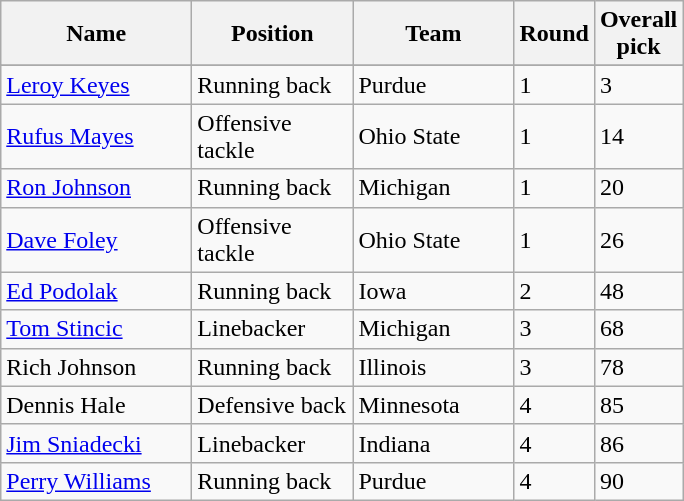<table class="sortable wikitable">
<tr>
<th width="120">Name</th>
<th width="100">Position</th>
<th width="100">Team</th>
<th width="25">Round</th>
<th width="25">Overall pick</th>
</tr>
<tr align="left" bgcolor="">
</tr>
<tr>
<td><a href='#'>Leroy Keyes</a></td>
<td>Running back</td>
<td>Purdue</td>
<td>1</td>
<td>3</td>
</tr>
<tr>
<td><a href='#'>Rufus Mayes</a></td>
<td>Offensive tackle</td>
<td>Ohio State</td>
<td>1</td>
<td>14</td>
</tr>
<tr>
<td><a href='#'>Ron Johnson</a></td>
<td>Running back</td>
<td>Michigan</td>
<td>1</td>
<td>20</td>
</tr>
<tr>
<td><a href='#'>Dave Foley</a></td>
<td>Offensive tackle</td>
<td>Ohio State</td>
<td>1</td>
<td>26</td>
</tr>
<tr>
<td><a href='#'>Ed Podolak</a></td>
<td>Running back</td>
<td>Iowa</td>
<td>2</td>
<td>48</td>
</tr>
<tr>
<td><a href='#'>Tom Stincic</a></td>
<td>Linebacker</td>
<td>Michigan</td>
<td>3</td>
<td>68</td>
</tr>
<tr>
<td>Rich Johnson</td>
<td>Running back</td>
<td>Illinois</td>
<td>3</td>
<td>78</td>
</tr>
<tr>
<td>Dennis Hale</td>
<td>Defensive back</td>
<td>Minnesota</td>
<td>4</td>
<td>85</td>
</tr>
<tr>
<td><a href='#'>Jim Sniadecki</a></td>
<td>Linebacker</td>
<td>Indiana</td>
<td>4</td>
<td>86</td>
</tr>
<tr>
<td><a href='#'>Perry Williams</a></td>
<td>Running back</td>
<td>Purdue</td>
<td>4</td>
<td>90</td>
</tr>
</table>
